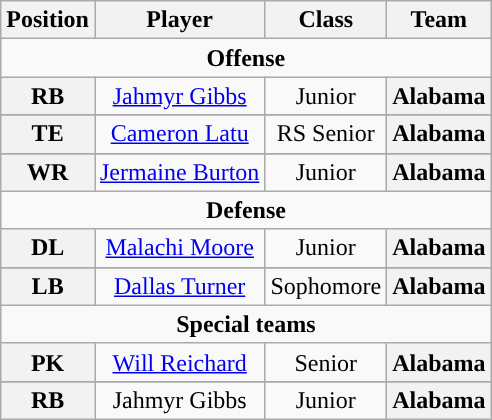<table class="wikitable">
<tr>
<th>Position</th>
<th>Player</th>
<th>Class</th>
<th>Team</th>
</tr>
<tr>
<td colspan="4" style="text-align:center; "><strong>Offense</strong></td>
</tr>
<tr style="text-align:center;">
<th rowspan="1">RB</th>
<td><a href='#'>Jahmyr Gibbs</a></td>
<td>Junior</td>
<th style=>Alabama</th>
</tr>
<tr>
</tr>
<tr style="text-align:center;">
<th rowspan="1">TE</th>
<td><a href='#'>Cameron Latu</a></td>
<td>RS Senior</td>
<th style=>Alabama</th>
</tr>
<tr>
</tr>
<tr style="text-align:center;">
<th rowspan="1">WR</th>
<td><a href='#'>Jermaine Burton</a></td>
<td>Junior</td>
<th style=>Alabama</th>
</tr>
<tr>
<td colspan="4" style="text-align:center; "><strong>Defense</strong></td>
</tr>
<tr style="text-align:center;">
<th rowspan="1">DL</th>
<td><a href='#'>Malachi Moore</a></td>
<td>Junior</td>
<th style=>Alabama</th>
</tr>
<tr>
</tr>
<tr style="text-align:center;">
<th rowspan="1">LB</th>
<td><a href='#'>Dallas Turner</a></td>
<td>Sophomore</td>
<th style=>Alabama</th>
</tr>
<tr>
<td colspan="4" style="text-align:center; "><strong>Special teams</strong></td>
</tr>
<tr style="text-align:center;">
<th rowspan="1">PK</th>
<td><a href='#'>Will Reichard</a></td>
<td>Senior</td>
<th style=>Alabama</th>
</tr>
<tr>
</tr>
<tr style="text-align:center;">
<th rowspan="1">RB</th>
<td>Jahmyr Gibbs</td>
<td>Junior</td>
<th style=>Alabama</th>
</tr>
</table>
